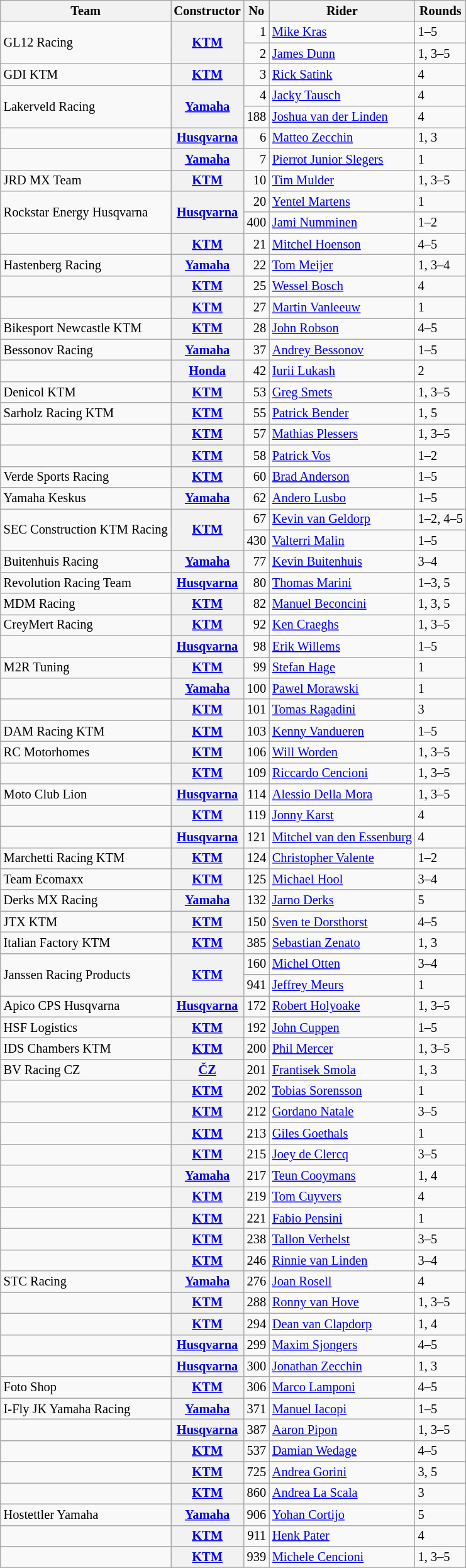<table class="wikitable" style="font-size: 85%;">
<tr>
<th>Team</th>
<th>Constructor</th>
<th>No</th>
<th>Rider</th>
<th>Rounds</th>
</tr>
<tr>
<td rowspan=2>GL12 Racing</td>
<th rowspan=2><a href='#'>KTM</a></th>
<td align="right">1</td>
<td> <a href='#'>Mike Kras</a></td>
<td>1–5</td>
</tr>
<tr>
<td align="right">2</td>
<td> <a href='#'>James Dunn</a></td>
<td>1, 3–5</td>
</tr>
<tr>
<td>GDI KTM</td>
<th><a href='#'>KTM</a></th>
<td align="right">3</td>
<td> <a href='#'>Rick Satink</a></td>
<td>4</td>
</tr>
<tr>
<td rowspan=2>Lakerveld Racing</td>
<th rowspan=2><a href='#'>Yamaha</a></th>
<td align="right">4</td>
<td> <a href='#'>Jacky Tausch</a></td>
<td>4</td>
</tr>
<tr>
<td align="right">188</td>
<td> <a href='#'>Joshua van der Linden</a></td>
<td>4</td>
</tr>
<tr>
<td></td>
<th><a href='#'>Husqvarna</a></th>
<td align="right">6</td>
<td> <a href='#'>Matteo Zecchin</a></td>
<td>1, 3</td>
</tr>
<tr>
<td></td>
<th><a href='#'>Yamaha</a></th>
<td align="right">7</td>
<td> <a href='#'>Pierrot Junior Slegers</a></td>
<td>1</td>
</tr>
<tr>
<td>JRD MX Team</td>
<th><a href='#'>KTM</a></th>
<td align="right">10</td>
<td> <a href='#'>Tim Mulder</a></td>
<td>1, 3–5</td>
</tr>
<tr>
<td rowspan=2>Rockstar Energy Husqvarna</td>
<th rowspan=2><a href='#'>Husqvarna</a></th>
<td align="right">20</td>
<td> <a href='#'>Yentel Martens</a></td>
<td>1</td>
</tr>
<tr>
<td align="right">400</td>
<td> <a href='#'>Jami Numminen</a></td>
<td>1–2</td>
</tr>
<tr>
<td></td>
<th><a href='#'>KTM</a></th>
<td align="right">21</td>
<td> <a href='#'>Mitchel Hoenson</a></td>
<td>4–5</td>
</tr>
<tr>
<td>Hastenberg Racing</td>
<th><a href='#'>Yamaha</a></th>
<td align="right">22</td>
<td> <a href='#'>Tom Meijer</a></td>
<td>1, 3–4</td>
</tr>
<tr>
<td></td>
<th><a href='#'>KTM</a></th>
<td align="right">25</td>
<td> <a href='#'>Wessel Bosch</a></td>
<td>4</td>
</tr>
<tr>
<td></td>
<th><a href='#'>KTM</a></th>
<td align="right">27</td>
<td> <a href='#'>Martin Vanleeuw</a></td>
<td>1</td>
</tr>
<tr>
<td>Bikesport Newcastle KTM</td>
<th><a href='#'>KTM</a></th>
<td align="right">28</td>
<td> <a href='#'>John Robson</a></td>
<td>4–5</td>
</tr>
<tr>
<td>Bessonov Racing</td>
<th><a href='#'>Yamaha</a></th>
<td align="right">37</td>
<td> <a href='#'>Andrey Bessonov</a></td>
<td>1–5</td>
</tr>
<tr>
<td></td>
<th><a href='#'>Honda</a></th>
<td align="right">42</td>
<td> <a href='#'>Iurii Lukash</a></td>
<td>2</td>
</tr>
<tr>
<td>Denicol KTM</td>
<th><a href='#'>KTM</a></th>
<td align="right">53</td>
<td> <a href='#'>Greg Smets</a></td>
<td>1, 3–5</td>
</tr>
<tr>
<td>Sarholz Racing KTM</td>
<th><a href='#'>KTM</a></th>
<td align="right">55</td>
<td> <a href='#'>Patrick Bender</a></td>
<td>1, 5</td>
</tr>
<tr>
<td></td>
<th><a href='#'>KTM</a></th>
<td align="right">57</td>
<td> <a href='#'>Mathias Plessers</a></td>
<td>1, 3–5</td>
</tr>
<tr>
<td></td>
<th><a href='#'>KTM</a></th>
<td align="right">58</td>
<td> <a href='#'>Patrick Vos</a></td>
<td>1–2</td>
</tr>
<tr>
<td>Verde Sports Racing</td>
<th><a href='#'>KTM</a></th>
<td align="right">60</td>
<td> <a href='#'>Brad Anderson</a></td>
<td>1–5</td>
</tr>
<tr>
<td>Yamaha Keskus</td>
<th><a href='#'>Yamaha</a></th>
<td align="right">62</td>
<td> <a href='#'>Andero Lusbo</a></td>
<td>1–5</td>
</tr>
<tr>
<td rowspan=2>SEC Construction KTM Racing</td>
<th rowspan=2><a href='#'>KTM</a></th>
<td align="right">67</td>
<td> <a href='#'>Kevin van Geldorp</a></td>
<td>1–2, 4–5</td>
</tr>
<tr>
<td align="right">430</td>
<td> <a href='#'>Valterri Malin</a></td>
<td>1–5</td>
</tr>
<tr>
<td>Buitenhuis Racing</td>
<th><a href='#'>Yamaha</a></th>
<td align="right">77</td>
<td> <a href='#'>Kevin Buitenhuis</a></td>
<td>3–4</td>
</tr>
<tr>
<td>Revolution Racing Team</td>
<th><a href='#'>Husqvarna</a></th>
<td align="right">80</td>
<td> <a href='#'>Thomas Marini</a></td>
<td>1–3, 5</td>
</tr>
<tr>
<td>MDM Racing</td>
<th><a href='#'>KTM</a></th>
<td align="right">82</td>
<td> <a href='#'>Manuel Beconcini</a></td>
<td>1, 3, 5</td>
</tr>
<tr>
<td>CreyMert Racing</td>
<th><a href='#'>KTM</a></th>
<td align="right">92</td>
<td> <a href='#'>Ken Craeghs</a></td>
<td>1, 3–5</td>
</tr>
<tr>
<td></td>
<th><a href='#'>Husqvarna</a></th>
<td align="right">98</td>
<td> <a href='#'>Erik Willems</a></td>
<td>1–5</td>
</tr>
<tr>
<td>M2R Tuning</td>
<th><a href='#'>KTM</a></th>
<td align="right">99</td>
<td> <a href='#'>Stefan Hage</a></td>
<td>1</td>
</tr>
<tr>
<td></td>
<th><a href='#'>Yamaha</a></th>
<td align="right">100</td>
<td> <a href='#'>Pawel Morawski</a></td>
<td>1</td>
</tr>
<tr>
<td></td>
<th><a href='#'>KTM</a></th>
<td align="right">101</td>
<td> <a href='#'>Tomas Ragadini</a></td>
<td>3</td>
</tr>
<tr>
<td>DAM Racing KTM</td>
<th><a href='#'>KTM</a></th>
<td align="right">103</td>
<td> <a href='#'>Kenny Vandueren</a></td>
<td>1–5</td>
</tr>
<tr>
<td>RC Motorhomes</td>
<th><a href='#'>KTM</a></th>
<td align="right">106</td>
<td> <a href='#'>Will Worden</a></td>
<td>1, 3–5</td>
</tr>
<tr>
<td></td>
<th><a href='#'>KTM</a></th>
<td align="right">109</td>
<td> <a href='#'>Riccardo Cencioni</a></td>
<td>1, 3–5</td>
</tr>
<tr>
<td>Moto Club Lion</td>
<th><a href='#'>Husqvarna</a></th>
<td align="right">114</td>
<td> <a href='#'>Alessio Della Mora</a></td>
<td>1, 3–5</td>
</tr>
<tr>
<td></td>
<th><a href='#'>KTM</a></th>
<td align="right">119</td>
<td> <a href='#'>Jonny Karst</a></td>
<td>4</td>
</tr>
<tr>
<td></td>
<th><a href='#'>Husqvarna</a></th>
<td align="right">121</td>
<td> <a href='#'>Mitchel van den Essenburg</a></td>
<td>4</td>
</tr>
<tr>
<td>Marchetti Racing KTM</td>
<th><a href='#'>KTM</a></th>
<td align="right">124</td>
<td> <a href='#'>Christopher Valente</a></td>
<td>1–2</td>
</tr>
<tr>
<td>Team Ecomaxx</td>
<th><a href='#'>KTM</a></th>
<td align="right">125</td>
<td> <a href='#'>Michael Hool</a></td>
<td>3–4</td>
</tr>
<tr>
<td>Derks MX Racing</td>
<th><a href='#'>Yamaha</a></th>
<td align="right">132</td>
<td> <a href='#'>Jarno Derks</a></td>
<td>5</td>
</tr>
<tr>
<td>JTX KTM</td>
<th><a href='#'>KTM</a></th>
<td align="right">150</td>
<td> <a href='#'>Sven te Dorsthorst</a></td>
<td>4–5</td>
</tr>
<tr>
<td>Italian Factory KTM</td>
<th><a href='#'>KTM</a></th>
<td align="right">385</td>
<td> <a href='#'>Sebastian Zenato</a></td>
<td>1, 3</td>
</tr>
<tr>
<td rowspan=2>Janssen Racing Products</td>
<th rowspan=2><a href='#'>KTM</a></th>
<td align="right">160</td>
<td> <a href='#'>Michel Otten</a></td>
<td>3–4</td>
</tr>
<tr>
<td align="right">941</td>
<td> <a href='#'>Jeffrey Meurs</a></td>
<td>1</td>
</tr>
<tr>
<td>Apico CPS Husqvarna</td>
<th><a href='#'>Husqvarna</a></th>
<td align="right">172</td>
<td> <a href='#'>Robert Holyoake</a></td>
<td>1, 3–5</td>
</tr>
<tr>
<td>HSF Logistics</td>
<th><a href='#'>KTM</a></th>
<td align="right">192</td>
<td> <a href='#'>John Cuppen</a></td>
<td>1–5</td>
</tr>
<tr>
<td>IDS Chambers KTM</td>
<th><a href='#'>KTM</a></th>
<td align="right">200</td>
<td> <a href='#'>Phil Mercer</a></td>
<td>1, 3–5</td>
</tr>
<tr>
<td>BV Racing CZ</td>
<th><a href='#'>ČZ</a></th>
<td align="right">201</td>
<td> <a href='#'>Frantisek Smola</a></td>
<td>1, 3</td>
</tr>
<tr>
<td></td>
<th><a href='#'>KTM</a></th>
<td align="right">202</td>
<td> <a href='#'>Tobias Sorensson</a></td>
<td>1</td>
</tr>
<tr>
<td></td>
<th><a href='#'>KTM</a></th>
<td align="right">212</td>
<td> <a href='#'>Gordano Natale</a></td>
<td>3–5</td>
</tr>
<tr>
<td></td>
<th><a href='#'>KTM</a></th>
<td align="right">213</td>
<td> <a href='#'>Giles Goethals</a></td>
<td>1</td>
</tr>
<tr>
<td></td>
<th><a href='#'>KTM</a></th>
<td align="right">215</td>
<td> <a href='#'>Joey de Clercq</a></td>
<td>3–5</td>
</tr>
<tr>
<td></td>
<th><a href='#'>Yamaha</a></th>
<td align="right">217</td>
<td> <a href='#'>Teun Cooymans</a></td>
<td>1, 4</td>
</tr>
<tr>
<td></td>
<th><a href='#'>KTM</a></th>
<td align="right">219</td>
<td> <a href='#'>Tom Cuyvers</a></td>
<td>4</td>
</tr>
<tr>
<td></td>
<th><a href='#'>KTM</a></th>
<td align="right">221</td>
<td> <a href='#'>Fabio Pensini</a></td>
<td>1</td>
</tr>
<tr>
<td></td>
<th><a href='#'>KTM</a></th>
<td align="right">238</td>
<td> <a href='#'>Tallon Verhelst</a></td>
<td>3–5</td>
</tr>
<tr>
<td></td>
<th><a href='#'>KTM</a></th>
<td align="right">246</td>
<td> <a href='#'>Rinnie van Linden</a></td>
<td>3–4</td>
</tr>
<tr>
<td>STC Racing</td>
<th><a href='#'>Yamaha</a></th>
<td align="right">276</td>
<td> <a href='#'>Joan Rosell</a></td>
<td>4</td>
</tr>
<tr>
<td></td>
<th><a href='#'>KTM</a></th>
<td align="right">288</td>
<td> <a href='#'>Ronny van Hove</a></td>
<td>1, 3–5</td>
</tr>
<tr>
<td></td>
<th><a href='#'>KTM</a></th>
<td align="right">294</td>
<td> <a href='#'>Dean van Clapdorp</a></td>
<td>1, 4</td>
</tr>
<tr>
<td></td>
<th><a href='#'>Husqvarna</a></th>
<td align="right">299</td>
<td> <a href='#'>Maxim Sjongers</a></td>
<td>4–5</td>
</tr>
<tr>
<td></td>
<th><a href='#'>Husqvarna</a></th>
<td align="right">300</td>
<td> <a href='#'>Jonathan Zecchin</a></td>
<td>1, 3</td>
</tr>
<tr>
<td>Foto Shop</td>
<th><a href='#'>KTM</a></th>
<td align="right">306</td>
<td> <a href='#'>Marco Lamponi</a></td>
<td>4–5</td>
</tr>
<tr>
<td>I-Fly JK Yamaha Racing</td>
<th><a href='#'>Yamaha</a></th>
<td align="right">371</td>
<td> <a href='#'>Manuel Iacopi</a></td>
<td>1–5</td>
</tr>
<tr>
<td></td>
<th><a href='#'>Husqvarna</a></th>
<td align="right">387</td>
<td> <a href='#'>Aaron Pipon</a></td>
<td>1, 3–5</td>
</tr>
<tr>
<td></td>
<th><a href='#'>KTM</a></th>
<td align="right">537</td>
<td> <a href='#'>Damian Wedage</a></td>
<td>4–5</td>
</tr>
<tr>
<td></td>
<th><a href='#'>KTM</a></th>
<td align="right">725</td>
<td> <a href='#'>Andrea Gorini</a></td>
<td>3, 5</td>
</tr>
<tr>
<td></td>
<th><a href='#'>KTM</a></th>
<td align="right">860</td>
<td> <a href='#'>Andrea La Scala</a></td>
<td>3</td>
</tr>
<tr>
<td>Hostettler Yamaha</td>
<th><a href='#'>Yamaha</a></th>
<td align="right">906</td>
<td> <a href='#'>Yohan Cortijo</a></td>
<td>5</td>
</tr>
<tr>
<td></td>
<th><a href='#'>KTM</a></th>
<td align="right">911</td>
<td> <a href='#'>Henk Pater</a></td>
<td>4</td>
</tr>
<tr>
<td></td>
<th><a href='#'>KTM</a></th>
<td align="right">939</td>
<td> <a href='#'>Michele Cencioni</a></td>
<td>1, 3–5</td>
</tr>
<tr>
</tr>
</table>
